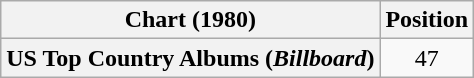<table class="wikitable plainrowheaders" style="text-align:center">
<tr>
<th scope="col">Chart (1980)</th>
<th scope="col">Position</th>
</tr>
<tr>
<th scope="row">US Top Country Albums (<em>Billboard</em>)</th>
<td>47</td>
</tr>
</table>
